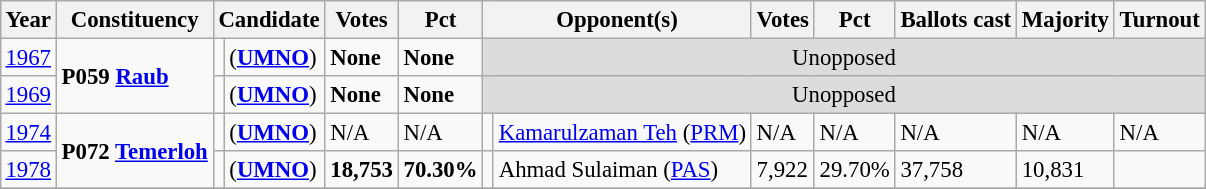<table class="wikitable" style="margin:0.5em ; font-size:95%">
<tr>
<th>Year</th>
<th>Constituency</th>
<th colspan=2>Candidate</th>
<th>Votes</th>
<th>Pct</th>
<th colspan=2>Opponent(s)</th>
<th>Votes</th>
<th>Pct</th>
<th>Ballots cast</th>
<th>Majority</th>
<th>Turnout</th>
</tr>
<tr>
<td><a href='#'>1967</a></td>
<td rowspan=2><strong>P059 <a href='#'>Raub</a></strong></td>
<td></td>
<td> (<a href='#'><strong>UMNO</strong></a>)</td>
<td><strong>None</strong></td>
<td><strong>None</strong></td>
<td colspan="7" style="background:#dcdcdc; text-align:center;">Unopposed</td>
</tr>
<tr>
<td><a href='#'>1969</a></td>
<td></td>
<td> (<a href='#'><strong>UMNO</strong></a>)</td>
<td><strong>None</strong></td>
<td><strong>None</strong></td>
<td colspan="7" style="background:#dcdcdc; text-align:center;">Unopposed</td>
</tr>
<tr>
<td><a href='#'>1974</a></td>
<td rowspan=2><strong>P072 <a href='#'>Temerloh</a></strong></td>
<td></td>
<td> (<a href='#'><strong>UMNO</strong></a>)</td>
<td>N/A</td>
<td>N/A</td>
<td bgcolor=></td>
<td><a href='#'>Kamarulzaman Teh</a> (<a href='#'>PRM</a>)</td>
<td>N/A</td>
<td>N/A</td>
<td>N/A</td>
<td>N/A</td>
<td>N/A</td>
</tr>
<tr>
<td><a href='#'>1978</a></td>
<td></td>
<td> (<a href='#'><strong>UMNO</strong></a>)</td>
<td><strong>18,753</strong></td>
<td><strong>70.30%</strong></td>
<td></td>
<td>Ahmad Sulaiman (<a href='#'>PAS</a>)</td>
<td>7,922</td>
<td>29.70%</td>
<td>37,758</td>
<td>10,831</td>
<td></td>
</tr>
<tr>
</tr>
</table>
